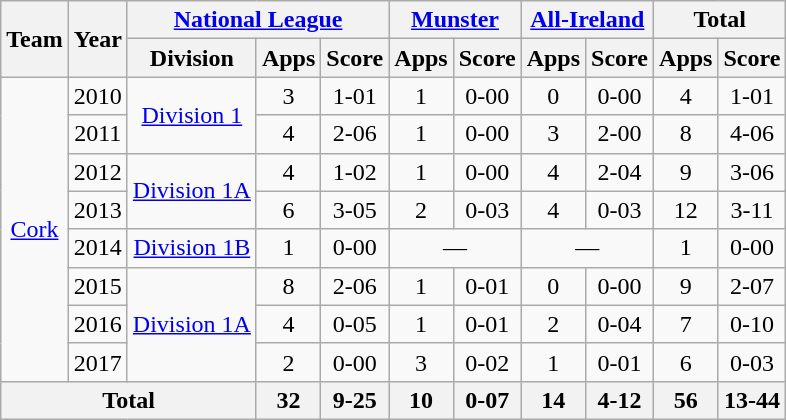<table class="wikitable" style="text-align:center">
<tr>
<th rowspan="2">Team</th>
<th rowspan="2">Year</th>
<th colspan="3"><a href='#'>National League</a></th>
<th colspan="2"><a href='#'>Munster</a></th>
<th colspan="2"><a href='#'>All-Ireland</a></th>
<th colspan="2">Total</th>
</tr>
<tr>
<th>Division</th>
<th>Apps</th>
<th>Score</th>
<th>Apps</th>
<th>Score</th>
<th>Apps</th>
<th>Score</th>
<th>Apps</th>
<th>Score</th>
</tr>
<tr>
<td rowspan="8"><a href='#'>Cork</a></td>
<td>2010</td>
<td rowspan="2"><a href='#'>Division 1</a></td>
<td>3</td>
<td>1-01</td>
<td>1</td>
<td>0-00</td>
<td>0</td>
<td>0-00</td>
<td>4</td>
<td>1-01</td>
</tr>
<tr>
<td>2011</td>
<td>4</td>
<td>2-06</td>
<td>1</td>
<td>0-00</td>
<td>3</td>
<td>2-00</td>
<td>8</td>
<td>4-06</td>
</tr>
<tr>
<td>2012</td>
<td rowspan="2"><a href='#'>Division 1A</a></td>
<td>4</td>
<td>1-02</td>
<td>1</td>
<td>0-00</td>
<td>4</td>
<td>2-04</td>
<td>9</td>
<td>3-06</td>
</tr>
<tr>
<td>2013</td>
<td>6</td>
<td>3-05</td>
<td>2</td>
<td>0-03</td>
<td>4</td>
<td>0-03</td>
<td>12</td>
<td>3-11</td>
</tr>
<tr>
<td>2014</td>
<td rowspan="1"><a href='#'>Division 1B</a></td>
<td>1</td>
<td>0-00</td>
<td colspan=2>—</td>
<td colspan=2>—</td>
<td>1</td>
<td>0-00</td>
</tr>
<tr>
<td>2015</td>
<td rowspan="3"><a href='#'>Division 1A</a></td>
<td>8</td>
<td>2-06</td>
<td>1</td>
<td>0-01</td>
<td>0</td>
<td>0-00</td>
<td>9</td>
<td>2-07</td>
</tr>
<tr>
<td>2016</td>
<td>4</td>
<td>0-05</td>
<td>1</td>
<td>0-01</td>
<td>2</td>
<td>0-04</td>
<td>7</td>
<td>0-10</td>
</tr>
<tr>
<td>2017</td>
<td>2</td>
<td>0-00</td>
<td>3</td>
<td>0-02</td>
<td>1</td>
<td>0-01</td>
<td>6</td>
<td>0-03</td>
</tr>
<tr>
<th colspan="3">Total</th>
<th>32</th>
<th>9-25</th>
<th>10</th>
<th>0-07</th>
<th>14</th>
<th>4-12</th>
<th>56</th>
<th>13-44</th>
</tr>
</table>
